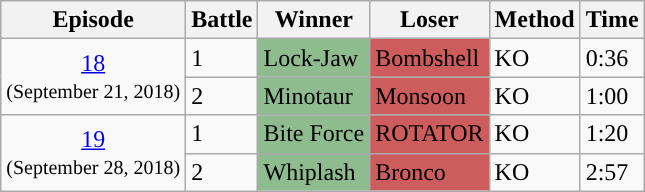<table class="wikitable">
<tr>
<th>Episode</th>
<th>Battle</th>
<th>Winner</th>
<th>Loser</th>
<th>Method</th>
<th>Time</th>
</tr>
<tr>
<td style="text-align:center;" rowspan="2"><a href='#'>18</a><br><small>(September 21, 2018)</small></td>
<td> 1</td>
<td style="background:DarkSeaGreen;">Lock-Jaw</td>
<td style="background:IndianRed;">Bombshell</td>
<td>KO</td>
<td>0:36</td>
</tr>
<tr>
<td>2</td>
<td style="background:DarkSeaGreen;">Minotaur</td>
<td style="background:IndianRed;">Monsoon</td>
<td>KO</td>
<td>1:00</td>
</tr>
<tr>
<td style="text-align:center;" rowspan="2"><a href='#'>19</a><br><small>(September 28, 2018)</small></td>
<td>1</td>
<td style="background:DarkSeaGreen;">Bite Force</td>
<td style="background:IndianRed;">ROTATOR</td>
<td>KO</td>
<td>1:20</td>
</tr>
<tr>
<td>2</td>
<td style="background:DarkSeaGreen;">Whiplash</td>
<td style="background:IndianRed;">Bronco</td>
<td>KO</td>
<td>2:57</td>
</tr>
</table>
